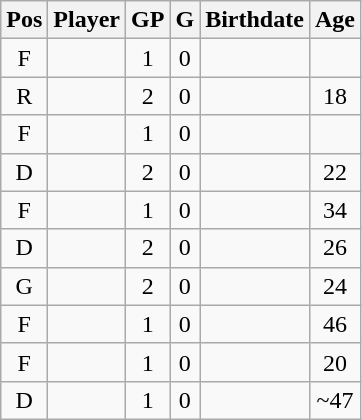<table class="wikitable sortable" style="text-align:center;">
<tr>
<th>Pos</th>
<th>Player</th>
<th>GP</th>
<th>G</th>
<th>Birthdate</th>
<th>Age</th>
</tr>
<tr>
<td>F</td>
<td align="left"></td>
<td>1</td>
<td>0</td>
<td align="right"></td>
<td></td>
</tr>
<tr>
<td>R</td>
<td align="left"></td>
<td>2</td>
<td>0</td>
<td align="right"></td>
<td>18</td>
</tr>
<tr>
<td>F</td>
<td align="left"></td>
<td>1</td>
<td>0</td>
<td align="right"></td>
<td></td>
</tr>
<tr>
<td>D</td>
<td align="left"></td>
<td>2</td>
<td>0</td>
<td align="right"></td>
<td>22</td>
</tr>
<tr>
<td>F</td>
<td align="left"></td>
<td>1</td>
<td>0</td>
<td align="right"></td>
<td>34</td>
</tr>
<tr>
<td>D</td>
<td align="left"></td>
<td>2</td>
<td>0</td>
<td align="right"></td>
<td>26</td>
</tr>
<tr>
<td>G</td>
<td align="left"></td>
<td>2</td>
<td>0</td>
<td align="right"></td>
<td>24</td>
</tr>
<tr>
<td>F</td>
<td align="left"></td>
<td>1</td>
<td>0</td>
<td align="right"></td>
<td>46</td>
</tr>
<tr>
<td>F</td>
<td align="left"></td>
<td>1</td>
<td>0</td>
<td align="right"></td>
<td>20</td>
</tr>
<tr>
<td>D</td>
<td align="left"></td>
<td>1</td>
<td>0</td>
<td align="right"></td>
<td>~47</td>
</tr>
</table>
